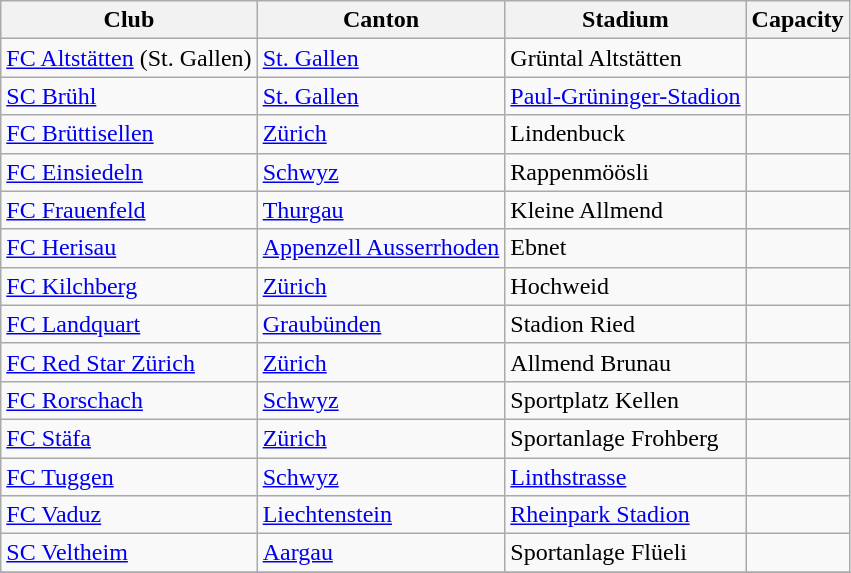<table class="wikitable">
<tr>
<th>Club</th>
<th>Canton</th>
<th>Stadium</th>
<th>Capacity</th>
</tr>
<tr>
<td><a href='#'>FC Altstätten</a> (St. Gallen)</td>
<td><a href='#'>St. Gallen</a></td>
<td>Grüntal Altstätten</td>
<td></td>
</tr>
<tr>
<td><a href='#'>SC Brühl</a></td>
<td><a href='#'>St. Gallen</a></td>
<td><a href='#'>Paul-Grüninger-Stadion</a></td>
<td></td>
</tr>
<tr>
<td><a href='#'>FC Brüttisellen</a></td>
<td><a href='#'>Zürich</a></td>
<td>Lindenbuck</td>
<td></td>
</tr>
<tr>
<td><a href='#'>FC Einsiedeln</a></td>
<td><a href='#'>Schwyz</a></td>
<td>Rappenmöösli</td>
<td></td>
</tr>
<tr>
<td><a href='#'>FC Frauenfeld</a></td>
<td><a href='#'>Thurgau</a></td>
<td>Kleine Allmend</td>
<td></td>
</tr>
<tr>
<td><a href='#'>FC Herisau</a></td>
<td><a href='#'>Appenzell Ausserrhoden</a></td>
<td>Ebnet</td>
<td></td>
</tr>
<tr>
<td><a href='#'>FC Kilchberg</a></td>
<td><a href='#'>Zürich</a></td>
<td>Hochweid</td>
<td></td>
</tr>
<tr>
<td><a href='#'>FC Landquart</a></td>
<td><a href='#'>Graubünden</a></td>
<td>Stadion Ried</td>
<td></td>
</tr>
<tr>
<td><a href='#'>FC Red Star Zürich</a></td>
<td><a href='#'>Zürich</a></td>
<td>Allmend Brunau</td>
<td></td>
</tr>
<tr>
<td><a href='#'>FC Rorschach</a></td>
<td><a href='#'>Schwyz</a></td>
<td>Sportplatz Kellen</td>
<td></td>
</tr>
<tr>
<td><a href='#'>FC Stäfa</a></td>
<td><a href='#'>Zürich</a></td>
<td>Sportanlage Frohberg</td>
<td></td>
</tr>
<tr>
<td><a href='#'>FC Tuggen</a></td>
<td><a href='#'>Schwyz</a></td>
<td><a href='#'>Linthstrasse</a></td>
<td></td>
</tr>
<tr>
<td><a href='#'>FC Vaduz</a></td>
<td> <a href='#'>Liechtenstein</a></td>
<td><a href='#'>Rheinpark Stadion</a></td>
<td></td>
</tr>
<tr>
<td><a href='#'>SC Veltheim</a></td>
<td><a href='#'>Aargau</a></td>
<td>Sportanlage Flüeli</td>
<td></td>
</tr>
<tr>
</tr>
</table>
